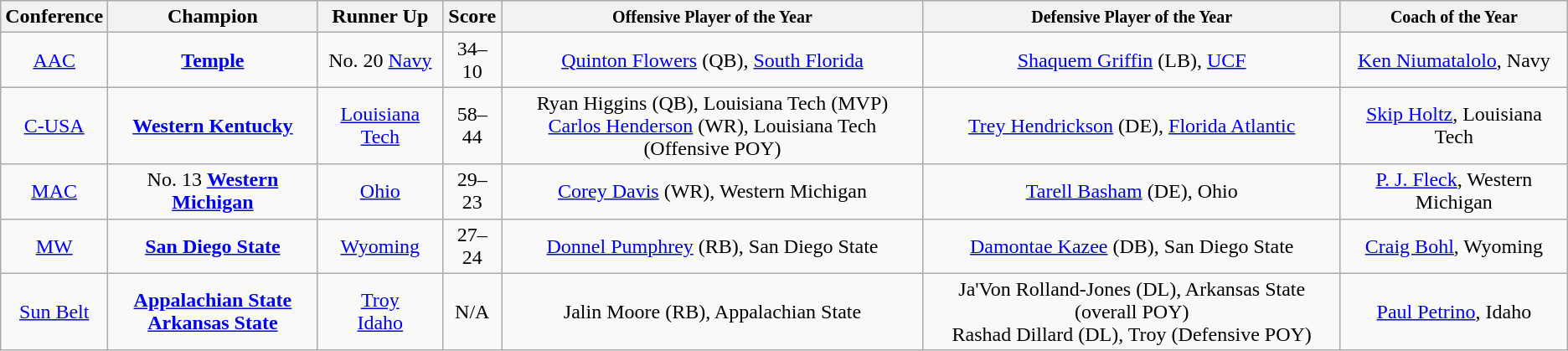<table class="wikitable" style="text-align:center;">
<tr>
<th>Conference</th>
<th>Champion</th>
<th>Runner Up</th>
<th>Score</th>
<th><small>Offensive Player of the Year</small></th>
<th><small>Defensive Player of the Year</small></th>
<th><small>Coach of the Year</small></th>
</tr>
<tr>
<td><a href='#'>AAC</a></td>
<td><strong><a href='#'>Temple</a></strong></td>
<td>No. 20 <a href='#'>Navy</a></td>
<td>34–10</td>
<td><a href='#'>Quinton Flowers</a> (QB), <a href='#'>South Florida</a></td>
<td><a href='#'>Shaquem Griffin</a> (LB), <a href='#'>UCF</a></td>
<td><a href='#'>Ken Niumatalolo</a>, Navy</td>
</tr>
<tr>
<td><a href='#'>C-USA</a></td>
<td><strong><a href='#'>Western Kentucky</a></strong></td>
<td><a href='#'>Louisiana Tech</a></td>
<td>58–44</td>
<td>Ryan Higgins (QB), Louisiana Tech (MVP)<br><a href='#'>Carlos Henderson</a> (WR), Louisiana Tech (Offensive POY)</td>
<td><a href='#'>Trey Hendrickson</a> (DE), <a href='#'>Florida Atlantic</a></td>
<td><a href='#'>Skip Holtz</a>, Louisiana Tech</td>
</tr>
<tr>
<td><a href='#'>MAC</a></td>
<td>No. 13 <strong><a href='#'>Western Michigan</a></strong></td>
<td><a href='#'>Ohio</a></td>
<td>29–23</td>
<td><a href='#'>Corey Davis</a> (WR), Western Michigan</td>
<td><a href='#'>Tarell Basham</a> (DE), Ohio</td>
<td><a href='#'>P. J. Fleck</a>, Western Michigan</td>
</tr>
<tr>
<td><a href='#'>MW</a></td>
<td><strong><a href='#'>San Diego State</a></strong></td>
<td><a href='#'>Wyoming</a></td>
<td>27–24</td>
<td><a href='#'>Donnel Pumphrey</a> (RB), San Diego State</td>
<td><a href='#'>Damontae Kazee</a> (DB), San Diego State</td>
<td><a href='#'>Craig Bohl</a>, Wyoming</td>
</tr>
<tr>
<td><a href='#'>Sun Belt</a></td>
<td><strong><a href='#'>Appalachian State</a></strong><br><strong><a href='#'>Arkansas State</a></strong></td>
<td><a href='#'>Troy</a><br><a href='#'>Idaho</a></td>
<td>N/A</td>
<td>Jalin Moore (RB), Appalachian State</td>
<td>Ja'Von Rolland-Jones (DL), Arkansas State (overall POY)<br>Rashad Dillard (DL), Troy (Defensive POY)</td>
<td><a href='#'>Paul Petrino</a>, Idaho</td>
</tr>
</table>
